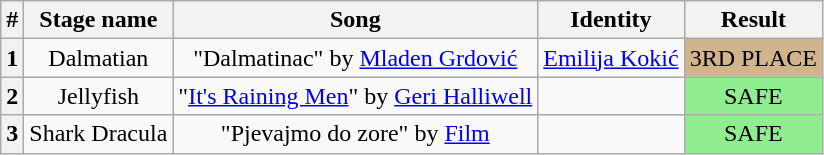<table class="wikitable plainrowheaders" style="text-align: center;">
<tr>
<th>#</th>
<th>Stage name</th>
<th>Song</th>
<th>Identity</th>
<th>Result</th>
</tr>
<tr>
<th>1</th>
<td>Dalmatian</td>
<td>"Dalmatinac" by <a href='#'>Mladen Grdović</a></td>
<td><a href='#'>Emilija Kokić</a></td>
<td bgcolor="tan">3RD PLACE</td>
</tr>
<tr>
<th>2</th>
<td>Jellyfish</td>
<td>"<a href='#'>It's Raining Men</a>" by <a href='#'>Geri Halliwell</a></td>
<td></td>
<td bgcolor="lightgreen">SAFE</td>
</tr>
<tr>
<th>3</th>
<td>Shark Dracula</td>
<td>"Pjevajmo do zore" by <a href='#'>Film</a></td>
<td></td>
<td bgcolor="lightgreen">SAFE</td>
</tr>
</table>
